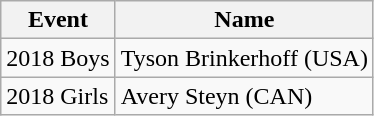<table class="wikitable">
<tr>
<th>Event</th>
<th>Name</th>
</tr>
<tr>
<td>2018 Boys</td>
<td>Tyson Brinkerhoff (USA)</td>
</tr>
<tr>
<td>2018 Girls</td>
<td>Avery Steyn (CAN)</td>
</tr>
</table>
